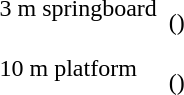<table>
<tr>
<td>3 m springboard<br></td>
<td></td>
<td><br>()</td>
<td></td>
</tr>
<tr>
<td>10 m platform<br></td>
<td></td>
<td><br>()</td>
<td></td>
</tr>
</table>
